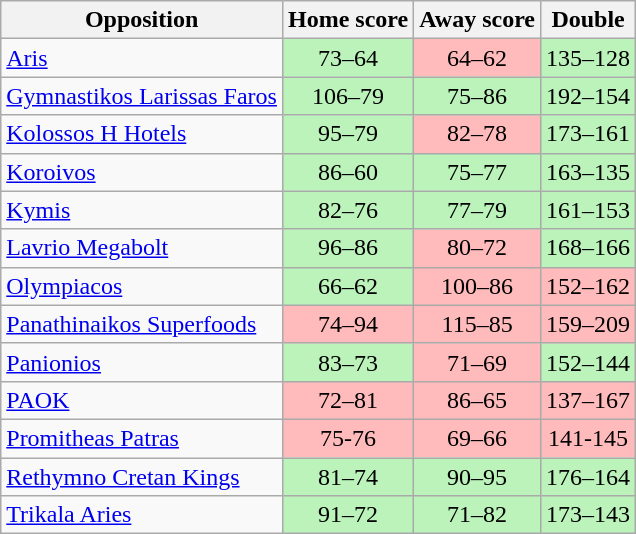<table class="wikitable" style="text-align: center;">
<tr>
<th>Opposition</th>
<th>Home score</th>
<th>Away score</th>
<th>Double</th>
</tr>
<tr>
<td align="left"><a href='#'>Aris</a></td>
<td bgcolor=#BBF3BB>73–64</td>
<td bgcolor=#FFBBBB>64–62</td>
<td bgcolor=#BBF3BB>135–128</td>
</tr>
<tr>
<td align="left"><a href='#'>Gymnastikos Larissas Faros</a></td>
<td bgcolor=#BBF3BB>106–79</td>
<td bgcolor=#BBF3BB>75–86</td>
<td bgcolor=#BBF3BB>192–154</td>
</tr>
<tr>
<td align="left"><a href='#'>Kolossos H Hotels</a></td>
<td bgcolor=#BBF3BB>95–79</td>
<td bgcolor=#FFBBBB>82–78</td>
<td bgcolor=#BBF3BB>173–161</td>
</tr>
<tr>
<td align="left"><a href='#'>Koroivos</a></td>
<td bgcolor=#BBF3BB>86–60</td>
<td bgcolor=#BBF3BB>75–77</td>
<td bgcolor=#BBF3BB>163–135</td>
</tr>
<tr>
<td align="left"><a href='#'>Kymis</a></td>
<td bgcolor=#BBF3BB>82–76</td>
<td bgcolor=#BBF3BB>77–79</td>
<td bgcolor=#BBF3BB>161–153</td>
</tr>
<tr>
<td align="left"><a href='#'>Lavrio Megabolt</a></td>
<td bgcolor=#BBF3BB>96–86</td>
<td bgcolor=#FFBBBB>80–72</td>
<td bgcolor=#BBF3BB>168–166</td>
</tr>
<tr>
<td align="left"><a href='#'>Olympiacos</a></td>
<td bgcolor=#BBF3BB>66–62</td>
<td bgcolor=#FFBBBB>100–86</td>
<td bgcolor=#FFBBBB>152–162</td>
</tr>
<tr>
<td align="left"><a href='#'>Panathinaikos Superfoods</a></td>
<td bgcolor=#FFBBBB>74–94</td>
<td bgcolor=#FFBBBB>115–85</td>
<td bgcolor=#FFBBBB>159–209</td>
</tr>
<tr>
<td align="left"><a href='#'>Panionios</a></td>
<td bgcolor=#BBF3BB>83–73</td>
<td bgcolor=#FFBBBB>71–69</td>
<td bgcolor=#BBF3BB>152–144</td>
</tr>
<tr>
<td align="left"><a href='#'>PAOK</a></td>
<td bgcolor=#FFBBBB>72–81</td>
<td bgcolor=#FFBBBB>86–65</td>
<td bgcolor=#FFBBBB>137–167</td>
</tr>
<tr>
<td align="left"><a href='#'>Promitheas Patras</a></td>
<td bgcolor=#FFBBBB>75-76</td>
<td bgcolor=#FFBBBB>69–66</td>
<td bgcolor=#FFBBBB>141-145</td>
</tr>
<tr>
<td align="left"><a href='#'>Rethymno Cretan Kings</a></td>
<td bgcolor=#BBF3BB>81–74</td>
<td bgcolor=#BBF3BB>90–95</td>
<td bgcolor=#BBF3BB>176–164</td>
</tr>
<tr>
<td align="left"><a href='#'>Trikala Aries</a></td>
<td bgcolor=#BBF3BB>91–72</td>
<td bgcolor=#BBF3BB>71–82</td>
<td bgcolor=#BBF3BB>173–143</td>
</tr>
</table>
